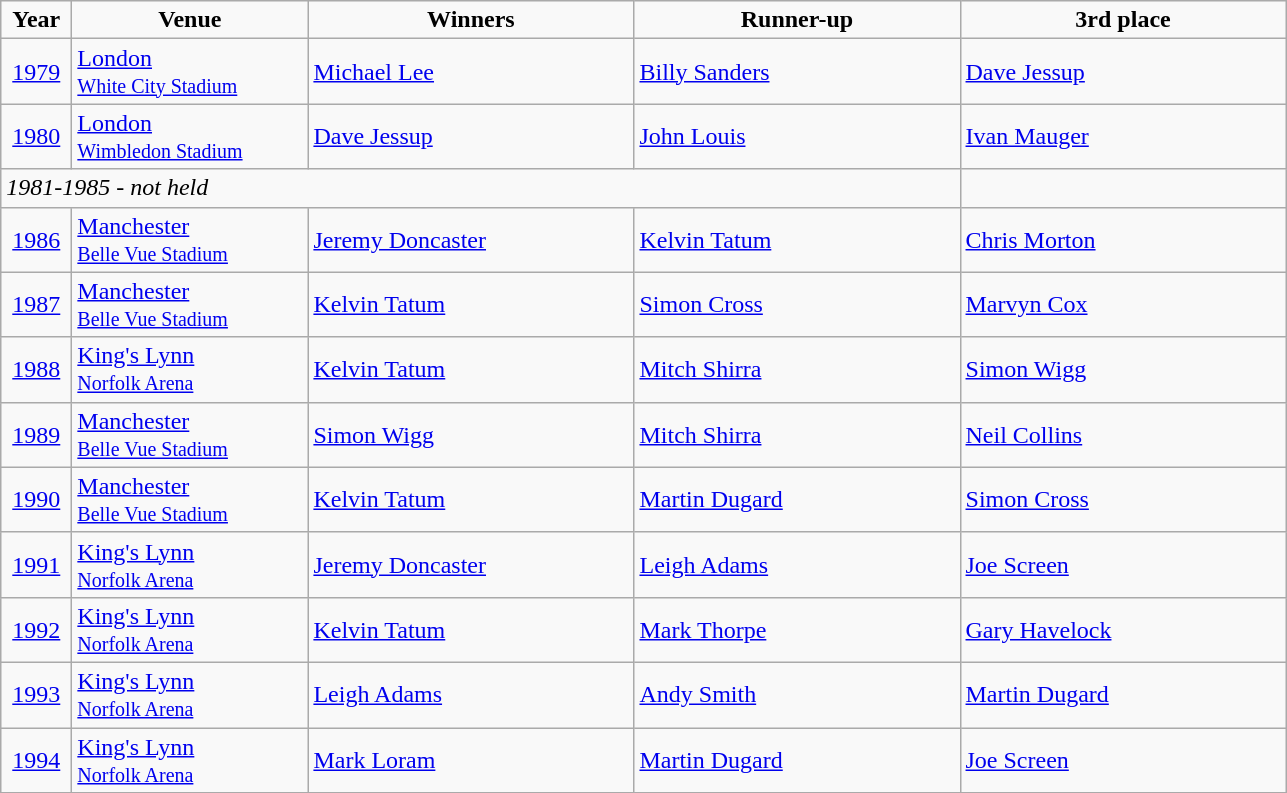<table class="wikitable">
<tr align=center>
<td width=40px  ><strong>Year</strong></td>
<td width=150px ><strong>Venue</strong></td>
<td width=210px ><strong>Winners</strong></td>
<td width=210px ><strong>Runner-up</strong></td>
<td width=210px ><strong>3rd place</strong></td>
</tr>
<tr>
<td align=center><a href='#'>1979</a></td>
<td> <a href='#'>London</a> <br><small><a href='#'>White City Stadium</a></small></td>
<td> <a href='#'>Michael Lee</a></td>
<td> <a href='#'>Billy Sanders</a></td>
<td> <a href='#'>Dave Jessup</a></td>
</tr>
<tr>
<td align=center><a href='#'>1980</a></td>
<td> <a href='#'>London</a> <br><small><a href='#'>Wimbledon Stadium</a></small></td>
<td> <a href='#'>Dave Jessup</a></td>
<td> <a href='#'>John Louis</a></td>
<td> <a href='#'>Ivan Mauger</a></td>
</tr>
<tr>
<td colspan=4><em>1981-1985 - not held</em></td>
</tr>
<tr>
<td align=center><a href='#'>1986</a></td>
<td> <a href='#'>Manchester</a> <br><small><a href='#'>Belle Vue Stadium</a></small></td>
<td> <a href='#'>Jeremy Doncaster</a></td>
<td> <a href='#'>Kelvin Tatum</a></td>
<td> <a href='#'>Chris Morton</a></td>
</tr>
<tr>
<td align=center><a href='#'>1987</a></td>
<td> <a href='#'>Manchester</a> <br><small><a href='#'>Belle Vue Stadium</a></small></td>
<td> <a href='#'>Kelvin Tatum</a></td>
<td> <a href='#'>Simon Cross</a></td>
<td> <a href='#'>Marvyn Cox</a></td>
</tr>
<tr>
<td align=center><a href='#'>1988</a></td>
<td> <a href='#'>King's Lynn</a> <br><small><a href='#'>Norfolk Arena</a></small></td>
<td> <a href='#'>Kelvin Tatum</a></td>
<td> <a href='#'>Mitch Shirra</a></td>
<td> <a href='#'>Simon Wigg</a></td>
</tr>
<tr>
<td align=center><a href='#'>1989</a></td>
<td> <a href='#'>Manchester</a> <br><small><a href='#'>Belle Vue Stadium</a></small></td>
<td> <a href='#'>Simon Wigg</a></td>
<td> <a href='#'>Mitch Shirra</a></td>
<td> <a href='#'>Neil Collins</a></td>
</tr>
<tr>
<td align=center><a href='#'>1990</a></td>
<td> <a href='#'>Manchester</a> <br><small><a href='#'>Belle Vue Stadium</a></small></td>
<td> <a href='#'>Kelvin Tatum</a></td>
<td> <a href='#'>Martin Dugard</a></td>
<td> <a href='#'>Simon Cross</a></td>
</tr>
<tr>
<td align=center><a href='#'>1991</a></td>
<td> <a href='#'>King's Lynn</a> <br><small><a href='#'>Norfolk Arena</a></small></td>
<td> <a href='#'>Jeremy Doncaster</a></td>
<td> <a href='#'>Leigh Adams</a></td>
<td> <a href='#'>Joe Screen</a></td>
</tr>
<tr>
<td align=center><a href='#'>1992</a></td>
<td> <a href='#'>King's Lynn</a> <br><small><a href='#'>Norfolk Arena</a></small></td>
<td> <a href='#'>Kelvin Tatum</a></td>
<td> <a href='#'>Mark Thorpe</a></td>
<td> <a href='#'>Gary Havelock</a></td>
</tr>
<tr>
<td align=center><a href='#'>1993</a></td>
<td> <a href='#'>King's Lynn</a> <br><small><a href='#'>Norfolk Arena</a></small></td>
<td> <a href='#'>Leigh Adams</a></td>
<td> <a href='#'>Andy Smith</a></td>
<td> <a href='#'>Martin Dugard</a></td>
</tr>
<tr>
<td align=center><a href='#'>1994</a></td>
<td> <a href='#'>King's Lynn</a> <br><small><a href='#'>Norfolk Arena</a></small></td>
<td> <a href='#'>Mark Loram</a></td>
<td> <a href='#'>Martin Dugard</a></td>
<td> <a href='#'>Joe Screen</a></td>
</tr>
<tr>
</tr>
</table>
